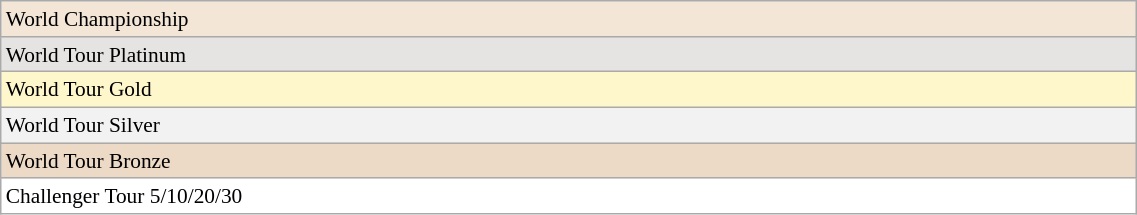<table class=wikitable style=font-size:89%;width:60%>
<tr style="background:#F3E6D7;">
<td>World Championship</td>
</tr>
<tr style="background:#E5E4E2;">
<td>World Tour Platinum</td>
</tr>
<tr style="background:#fff7cc;">
<td>World Tour Gold</td>
</tr>
<tr style="background:#f2f2f2;">
<td>World Tour Silver</td>
</tr>
<tr style="background:#ecd9c6;">
<td>World Tour Bronze</td>
</tr>
<tr style="background:#fff;">
<td>Challenger Tour 5/10/20/30</td>
</tr>
</table>
